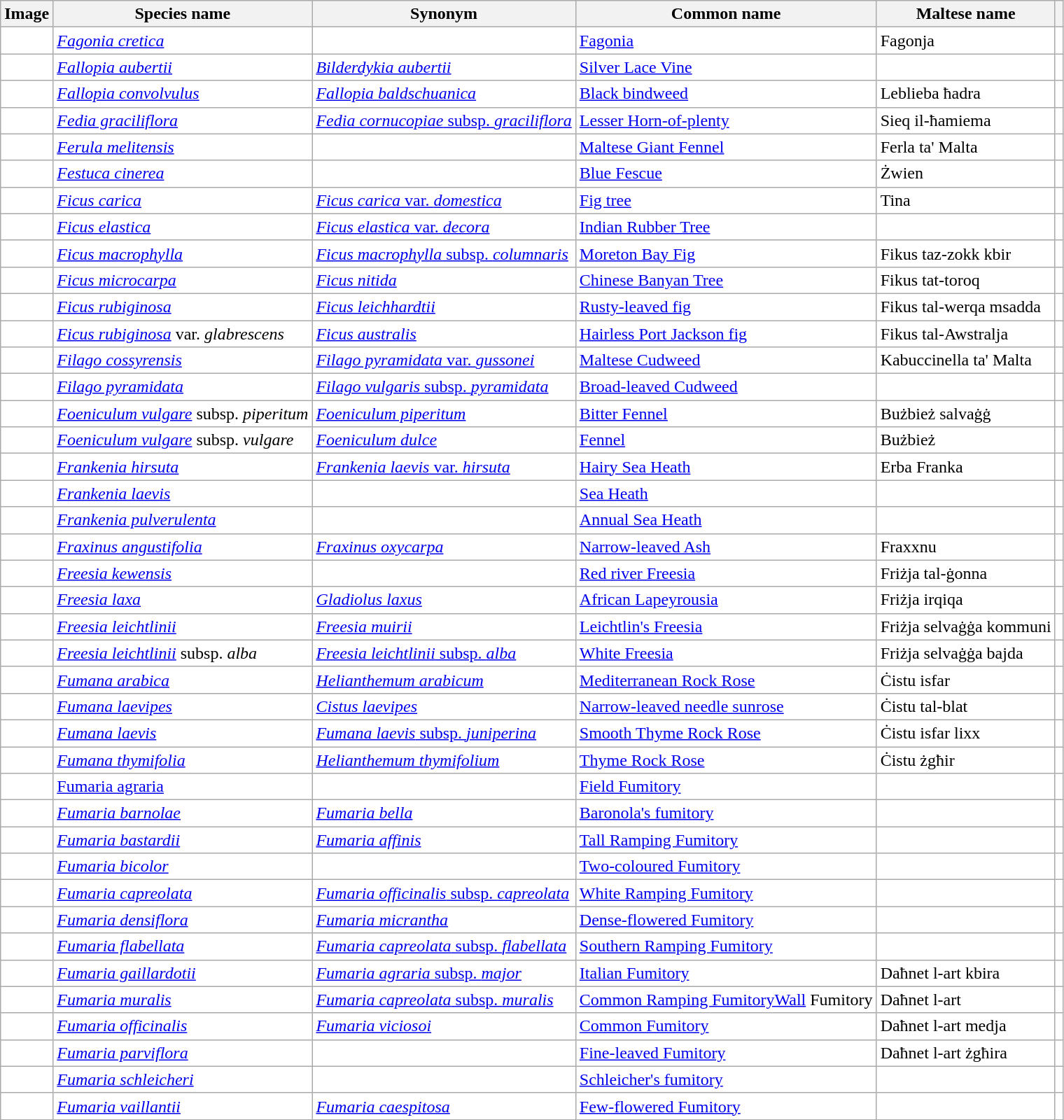<table class="wikitable" style="background: white">
<tr>
<th>Image</th>
<th>Species name</th>
<th>Synonym</th>
<th>Common name</th>
<th>Maltese name</th>
<th></th>
</tr>
<tr>
<td></td>
<td><em><a href='#'>Fagonia cretica</a></em></td>
<td></td>
<td><a href='#'>Fagonia</a></td>
<td>Fagonja</td>
<td></td>
</tr>
<tr>
<td></td>
<td><em><a href='#'>Fallopia aubertii</a></em></td>
<td><em><a href='#'>Bilderdykia aubertii</a></em></td>
<td><a href='#'>Silver Lace Vine</a></td>
<td></td>
<td></td>
</tr>
<tr>
<td></td>
<td><em><a href='#'>Fallopia convolvulus</a></em></td>
<td><em><a href='#'>Fallopia baldschuanica</a></em></td>
<td><a href='#'>Black bindweed</a></td>
<td>Leblieba ħadra</td>
<td></td>
</tr>
<tr>
<td></td>
<td><em><a href='#'>Fedia graciliflora</a></em></td>
<td><a href='#'><em>Fedia cornucopiae</em> subsp. <em>graciliflora </em></a></td>
<td><a href='#'>Lesser Horn-of-plenty</a></td>
<td>Sieq il-ħamiema</td>
<td></td>
</tr>
<tr>
<td></td>
<td><em><a href='#'>Ferula melitensis</a></em></td>
<td></td>
<td><a href='#'>Maltese Giant Fennel</a></td>
<td>Ferla ta' Malta</td>
<td></td>
</tr>
<tr>
<td></td>
<td><em><a href='#'>Festuca cinerea</a></em></td>
<td></td>
<td><a href='#'>Blue Fescue</a></td>
<td>Żwien</td>
<td></td>
</tr>
<tr>
<td></td>
<td><em><a href='#'>Ficus carica</a></em></td>
<td><a href='#'><em>Ficus carica</em> var. <em>domestica</em></a></td>
<td><a href='#'>Fig tree</a></td>
<td>Tina</td>
<td></td>
</tr>
<tr>
<td></td>
<td><em><a href='#'>Ficus elastica</a></em></td>
<td><a href='#'><em>Ficus elastica</em> var. <em>decora</em></a></td>
<td><a href='#'>Indian Rubber Tree</a></td>
<td></td>
<td></td>
</tr>
<tr>
<td></td>
<td><em><a href='#'>Ficus macrophylla</a></em></td>
<td><a href='#'><em>Ficus macrophylla</em> subsp. <em>columnaris </em></a></td>
<td><a href='#'>Moreton Bay Fig</a></td>
<td>Fikus taz-zokk kbir</td>
<td></td>
</tr>
<tr>
<td></td>
<td><em><a href='#'>Ficus microcarpa</a></em></td>
<td><em><a href='#'>Ficus nitida</a></em></td>
<td><a href='#'>Chinese Banyan Tree</a></td>
<td>Fikus tat-toroq</td>
<td></td>
</tr>
<tr>
<td></td>
<td><em><a href='#'>Ficus rubiginosa</a></em></td>
<td><em><a href='#'>Ficus leichhardtii</a></em></td>
<td><a href='#'>Rusty-leaved fig</a></td>
<td>Fikus tal-werqa msadda</td>
<td></td>
</tr>
<tr>
<td></td>
<td><em><a href='#'>Ficus rubiginosa</a></em> var. <em>glabrescens</em></td>
<td><em><a href='#'>Ficus australis</a></em></td>
<td><a href='#'>Hairless Port Jackson fig</a></td>
<td>Fikus tal-Awstralja</td>
<td></td>
</tr>
<tr>
<td></td>
<td><em><a href='#'>Filago cossyrensis</a></em></td>
<td><a href='#'><em>Filago pyramidata</em> var. <em>gussonei </em></a></td>
<td><a href='#'>Maltese Cudweed</a></td>
<td>Kabuccinella ta' Malta</td>
<td></td>
</tr>
<tr>
<td></td>
<td><em><a href='#'>Filago pyramidata</a></em></td>
<td><a href='#'><em>Filago vulgaris</em> subsp. <em>pyramidata </em></a></td>
<td><a href='#'>Broad-leaved Cudweed</a></td>
<td></td>
<td></td>
</tr>
<tr>
<td></td>
<td><em><a href='#'>Foeniculum vulgare</a></em> subsp. <em>piperitum</em></td>
<td><em><a href='#'>Foeniculum piperitum</a></em></td>
<td><a href='#'>Bitter Fennel</a></td>
<td>Bużbież salvaġġ</td>
<td></td>
</tr>
<tr>
<td></td>
<td><em><a href='#'>Foeniculum vulgare</a></em> subsp. <em>vulgare</em></td>
<td><em><a href='#'>Foeniculum dulce</a></em></td>
<td><a href='#'>Fennel</a></td>
<td>Bużbież</td>
<td></td>
</tr>
<tr>
<td></td>
<td><em><a href='#'>Frankenia hirsuta</a></em></td>
<td><a href='#'><em>Frankenia laevis</em> var. <em>hirsuta</em></a></td>
<td><a href='#'>Hairy Sea Heath</a></td>
<td>Erba Franka</td>
<td></td>
</tr>
<tr>
<td></td>
<td><em><a href='#'>Frankenia laevis</a></em></td>
<td></td>
<td><a href='#'>Sea Heath</a></td>
<td></td>
<td></td>
</tr>
<tr>
<td></td>
<td><em><a href='#'>Frankenia pulverulenta</a></em></td>
<td></td>
<td><a href='#'>Annual Sea Heath</a></td>
<td></td>
<td></td>
</tr>
<tr>
<td></td>
<td><em><a href='#'>Fraxinus angustifolia</a></em></td>
<td><em><a href='#'>Fraxinus oxycarpa</a></em></td>
<td><a href='#'>Narrow-leaved Ash</a></td>
<td>Fraxxnu</td>
<td></td>
</tr>
<tr>
<td></td>
<td><em><a href='#'>Freesia kewensis</a></em></td>
<td></td>
<td><a href='#'>Red river Freesia</a></td>
<td>Friżja tal-ġonna</td>
<td></td>
</tr>
<tr>
<td></td>
<td><em><a href='#'>Freesia laxa</a></em></td>
<td><em><a href='#'>Gladiolus laxus</a></em></td>
<td><a href='#'>African Lapeyrousia</a></td>
<td>Friżja irqiqa</td>
<td></td>
</tr>
<tr>
<td></td>
<td><em><a href='#'>Freesia leichtlinii</a></em></td>
<td><em><a href='#'>Freesia muirii</a></em></td>
<td><a href='#'>Leichtlin's Freesia</a></td>
<td>Friżja selvaġġa kommuni</td>
<td></td>
</tr>
<tr>
<td></td>
<td><em><a href='#'>Freesia leichtlinii</a></em> subsp. <em>alba</em></td>
<td><a href='#'><em>Freesia leichtlinii</em> subsp. <em>alba </em></a></td>
<td><a href='#'>White Freesia</a></td>
<td>Friżja selvaġġa bajda</td>
<td></td>
</tr>
<tr>
<td></td>
<td><em><a href='#'>Fumana arabica</a></em></td>
<td><em><a href='#'>Helianthemum arabicum</a></em></td>
<td><a href='#'>Mediterranean Rock Rose</a></td>
<td>Ċistu isfar</td>
<td></td>
</tr>
<tr>
<td></td>
<td><em><a href='#'>Fumana laevipes</a></em></td>
<td><em><a href='#'>Cistus laevipes</a></em></td>
<td><a href='#'>Narrow-leaved needle sunrose</a></td>
<td>Ċistu tal-blat</td>
<td></td>
</tr>
<tr>
<td></td>
<td><em><a href='#'>Fumana laevis</a></em></td>
<td><a href='#'><em>Fumana laevis</em> subsp. <em>juniperina </em></a></td>
<td><a href='#'>Smooth Thyme Rock Rose</a></td>
<td>Ċistu isfar lixx</td>
<td></td>
</tr>
<tr>
<td></td>
<td><em><a href='#'>Fumana thymifolia</a></em></td>
<td><em><a href='#'>Helianthemum thymifolium</a></em></td>
<td><a href='#'>Thyme Rock Rose</a></td>
<td>Ċistu żgħir</td>
<td></td>
</tr>
<tr>
<td></td>
<td><a href='#'>Fumaria agraria</a></td>
<td></td>
<td><a href='#'>Field Fumitory</a></td>
<td></td>
<td></td>
</tr>
<tr>
<td></td>
<td><em><a href='#'>Fumaria barnolae</a></em></td>
<td><em><a href='#'>Fumaria bella</a></em></td>
<td><a href='#'>Baronola's fumitory</a></td>
<td></td>
<td></td>
</tr>
<tr>
<td></td>
<td><em><a href='#'>Fumaria bastardii</a></em></td>
<td><em><a href='#'>Fumaria affinis</a></em></td>
<td><a href='#'>Tall Ramping Fumitory</a></td>
<td></td>
<td></td>
</tr>
<tr>
<td></td>
<td><em><a href='#'>Fumaria bicolor</a></em></td>
<td></td>
<td><a href='#'>Two-coloured Fumitory</a></td>
<td></td>
<td></td>
</tr>
<tr>
<td></td>
<td><em><a href='#'>Fumaria capreolata</a></em></td>
<td><a href='#'><em>Fumaria officinalis</em> subsp. <em>capreolata </em></a></td>
<td><a href='#'>White Ramping Fumitory</a></td>
<td></td>
<td></td>
</tr>
<tr>
<td></td>
<td><em><a href='#'>Fumaria densiflora</a></em></td>
<td><em><a href='#'>Fumaria micrantha</a></em></td>
<td><a href='#'>Dense-flowered Fumitory</a></td>
<td></td>
<td></td>
</tr>
<tr>
<td></td>
<td><em><a href='#'>Fumaria flabellata</a></em></td>
<td><a href='#'><em>Fumaria capreolata</em> subsp. <em>flabellata </em></a></td>
<td><a href='#'>Southern Ramping Fumitory</a></td>
<td></td>
<td></td>
</tr>
<tr>
<td></td>
<td><em><a href='#'>Fumaria gaillardotii</a></em></td>
<td><a href='#'><em>Fumaria agraria</em> subsp. <em>major</em></a></td>
<td><a href='#'>Italian Fumitory</a></td>
<td>Daħnet l-art kbira</td>
<td></td>
</tr>
<tr>
<td></td>
<td><em><a href='#'>Fumaria muralis</a></em></td>
<td><a href='#'><em>Fumaria capreolata</em> subsp. <em>muralis </em></a></td>
<td><a href='#'>Common Ramping FumitoryWall</a> Fumitory</td>
<td>Daħnet l-art</td>
<td></td>
</tr>
<tr>
<td></td>
<td><em><a href='#'>Fumaria officinalis</a></em></td>
<td><em><a href='#'>Fumaria viciosoi</a></em></td>
<td><a href='#'>Common Fumitory</a></td>
<td>Daħnet l-art medja</td>
<td></td>
</tr>
<tr>
<td></td>
<td><em><a href='#'>Fumaria parviflora</a></em></td>
<td></td>
<td><a href='#'>Fine-leaved Fumitory</a></td>
<td>Daħnet l-art żgħira</td>
<td></td>
</tr>
<tr>
<td></td>
<td><em><a href='#'>Fumaria schleicheri</a></em></td>
<td></td>
<td><a href='#'>Schleicher's fumitory</a></td>
<td></td>
<td></td>
</tr>
<tr>
<td></td>
<td><em><a href='#'>Fumaria vaillantii</a></em></td>
<td><em><a href='#'>Fumaria caespitosa</a></em></td>
<td><a href='#'>Few-flowered Fumitory</a></td>
<td></td>
<td></td>
</tr>
</table>
